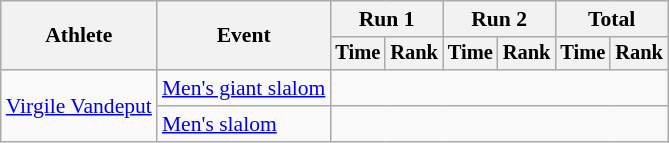<table class="wikitable" style="font-size:90%">
<tr>
<th rowspan=2>Athlete</th>
<th rowspan=2>Event</th>
<th colspan=2>Run 1</th>
<th colspan=2>Run 2</th>
<th colspan=2>Total</th>
</tr>
<tr style="font-size:95%">
<th>Time</th>
<th>Rank</th>
<th>Time</th>
<th>Rank</th>
<th>Time</th>
<th>Rank</th>
</tr>
<tr align=center>
<td align=left rowspan="2"><a href='#'>Virgile Vandeput</a></td>
<td align=left><a href='#'>Men's giant slalom</a></td>
<td colspan="6"></td>
</tr>
<tr align=center>
<td align=left><a href='#'>Men's slalom</a></td>
<td colspan="6"></td>
</tr>
</table>
